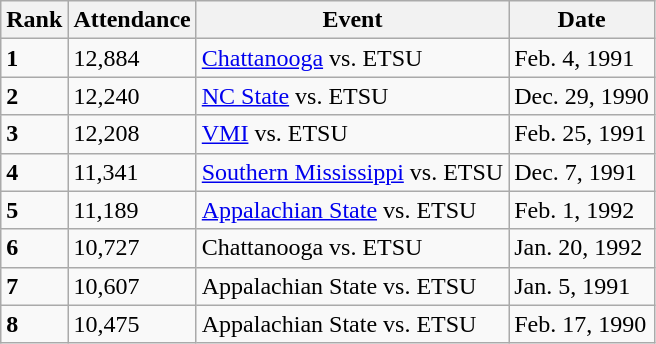<table class="wikitable">
<tr>
<th>Rank</th>
<th>Attendance</th>
<th>Event</th>
<th>Date</th>
</tr>
<tr>
<td><strong>1</strong></td>
<td>12,884</td>
<td><a href='#'>Chattanooga</a> vs. ETSU</td>
<td>Feb. 4, 1991</td>
</tr>
<tr>
<td><strong>2</strong></td>
<td>12,240</td>
<td><a href='#'>NC State</a> vs. ETSU</td>
<td>Dec. 29, 1990</td>
</tr>
<tr>
<td><strong>3</strong></td>
<td>12,208</td>
<td><a href='#'>VMI</a> vs. ETSU</td>
<td>Feb. 25, 1991</td>
</tr>
<tr>
<td><strong>4</strong></td>
<td>11,341</td>
<td><a href='#'>Southern Mississippi</a> vs. ETSU</td>
<td>Dec. 7, 1991</td>
</tr>
<tr>
<td><strong>5</strong></td>
<td>11,189</td>
<td><a href='#'>Appalachian State</a> vs. ETSU</td>
<td>Feb. 1, 1992</td>
</tr>
<tr>
<td><strong>6</strong></td>
<td>10,727</td>
<td>Chattanooga vs. ETSU</td>
<td>Jan. 20, 1992</td>
</tr>
<tr>
<td><strong>7</strong></td>
<td>10,607</td>
<td>Appalachian State vs. ETSU</td>
<td>Jan. 5, 1991</td>
</tr>
<tr>
<td><strong>8</strong></td>
<td>10,475</td>
<td>Appalachian State vs. ETSU</td>
<td>Feb. 17, 1990</td>
</tr>
</table>
